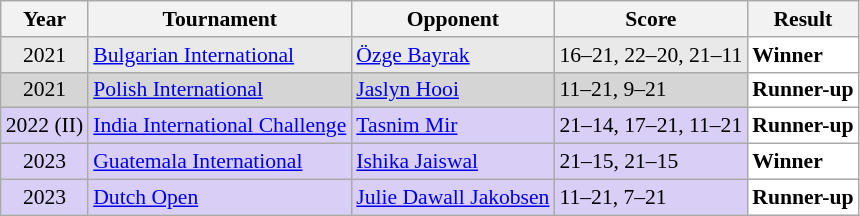<table class="sortable wikitable" style="font-size: 90%;">
<tr>
<th>Year</th>
<th>Tournament</th>
<th>Opponent</th>
<th>Score</th>
<th>Result</th>
</tr>
<tr style="background:#E9E9E9">
<td align="center">2021</td>
<td align="left"><a href='#'>Bulgarian International</a></td>
<td align="left"> <a href='#'>Özge Bayrak</a></td>
<td align="left">16–21, 22–20, 21–11</td>
<td style="text-align:left; background:white"> <strong>Winner</strong></td>
</tr>
<tr style="background:#D5D5D5">
<td align="center">2021</td>
<td align="left"><a href='#'>Polish International</a></td>
<td align="left"> <a href='#'>Jaslyn Hooi</a></td>
<td align="left">11–21, 9–21</td>
<td style="text-align:left; background:white"> <strong>Runner-up</strong></td>
</tr>
<tr style="background:#D8CEF6">
<td align="center">2022 (II)</td>
<td align="left"><a href='#'>India International Challenge</a></td>
<td align="left"> <a href='#'>Tasnim Mir</a></td>
<td align="left">21–14, 17–21, 11–21</td>
<td style="text-align:left; background:white"> <strong>Runner-up</strong></td>
</tr>
<tr style="background:#D8CEF6">
<td align="center">2023</td>
<td align="left"><a href='#'>Guatemala International</a></td>
<td align="left"> <a href='#'>Ishika Jaiswal</a></td>
<td align="left">21–15, 21–15</td>
<td style="text-align:left; background:white"> <strong>Winner</strong></td>
</tr>
<tr style="background:#D8CEF6">
<td align="center">2023</td>
<td align="left"><a href='#'>Dutch Open</a></td>
<td align="left"> <a href='#'>Julie Dawall Jakobsen</a></td>
<td align="left">11–21, 7–21</td>
<td style="text-align:left; background:white"> <strong>Runner-up</strong></td>
</tr>
</table>
